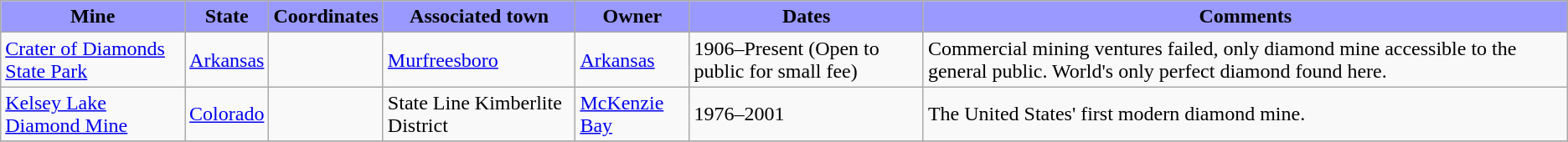<table class="sortable wikitable">
<tr align="center" bgcolor="#9999ff">
<td><strong>Mine</strong></td>
<td><strong>State</strong></td>
<td><strong>Coordinates</strong></td>
<td><strong>Associated town</strong></td>
<td><strong>Owner</strong></td>
<td><strong>Dates</strong></td>
<td><strong>Comments</strong></td>
</tr>
<tr>
<td><a href='#'>Crater of Diamonds State Park</a></td>
<td><a href='#'>Arkansas</a></td>
<td></td>
<td><a href='#'>Murfreesboro</a></td>
<td><a href='#'>Arkansas</a></td>
<td>1906–Present (Open to public for small fee)</td>
<td>Commercial mining ventures failed, only diamond mine accessible to the general public. World's only perfect diamond found here. </td>
</tr>
<tr>
<td><a href='#'>Kelsey Lake Diamond Mine</a></td>
<td><a href='#'>Colorado</a></td>
<td></td>
<td>State Line Kimberlite District</td>
<td><a href='#'>McKenzie Bay</a></td>
<td>1976–2001</td>
<td>The United States' first modern diamond mine.</td>
</tr>
<tr>
</tr>
</table>
